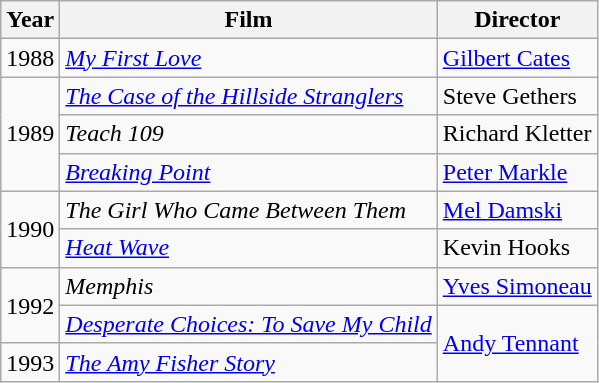<table class="wikitable">
<tr>
<th>Year</th>
<th>Film</th>
<th>Director</th>
</tr>
<tr>
<td>1988</td>
<td><em><a href='#'>My First Love</a></em></td>
<td><a href='#'>Gilbert Cates</a></td>
</tr>
<tr>
<td rowspan=3>1989</td>
<td><em><a href='#'>The Case of the Hillside Stranglers</a></em></td>
<td>Steve Gethers</td>
</tr>
<tr>
<td><em>Teach 109</em></td>
<td>Richard Kletter</td>
</tr>
<tr>
<td><em><a href='#'>Breaking Point</a></em></td>
<td><a href='#'>Peter Markle</a></td>
</tr>
<tr>
<td rowspan=2>1990</td>
<td><em>The Girl Who Came Between Them</em></td>
<td><a href='#'>Mel Damski</a></td>
</tr>
<tr>
<td><em><a href='#'>Heat Wave</a></em></td>
<td>Kevin Hooks</td>
</tr>
<tr>
<td rowspan=2>1992</td>
<td><em>Memphis</em></td>
<td><a href='#'>Yves Simoneau</a></td>
</tr>
<tr>
<td><em><a href='#'>Desperate Choices: To Save My Child</a></em></td>
<td rowspan=2><a href='#'>Andy Tennant</a></td>
</tr>
<tr>
<td>1993</td>
<td><em><a href='#'>The Amy Fisher Story</a></em></td>
</tr>
</table>
